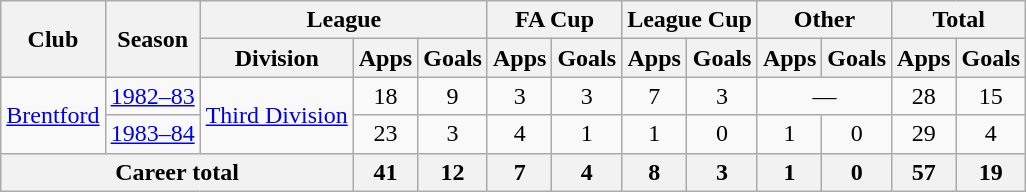<table class="wikitable" style="text-align: center;">
<tr>
<th rowspan="2">Club</th>
<th rowspan="2">Season</th>
<th colspan="3">League</th>
<th colspan="2">FA Cup</th>
<th colspan="2">League Cup</th>
<th colspan="2">Other</th>
<th colspan="2">Total</th>
</tr>
<tr>
<th>Division</th>
<th>Apps</th>
<th>Goals</th>
<th>Apps</th>
<th>Goals</th>
<th>Apps</th>
<th>Goals</th>
<th>Apps</th>
<th>Goals</th>
<th>Apps</th>
<th>Goals</th>
</tr>
<tr>
<td rowspan="2"><a href='#'>Brentford</a></td>
<td><a href='#'>1982–83</a></td>
<td rowspan="2"><a href='#'>Third Division</a></td>
<td>18</td>
<td>9</td>
<td>3</td>
<td>3</td>
<td>7</td>
<td>3</td>
<td colspan="2">—</td>
<td>28</td>
<td>15</td>
</tr>
<tr>
<td><a href='#'>1983–84</a></td>
<td>23</td>
<td>3</td>
<td>4</td>
<td>1</td>
<td>1</td>
<td>0</td>
<td>1</td>
<td>0</td>
<td>29</td>
<td>4</td>
</tr>
<tr>
<th colspan="3">Career total</th>
<th>41</th>
<th>12</th>
<th>7</th>
<th>4</th>
<th>8</th>
<th>3</th>
<th>1</th>
<th>0</th>
<th>57</th>
<th>19</th>
</tr>
</table>
